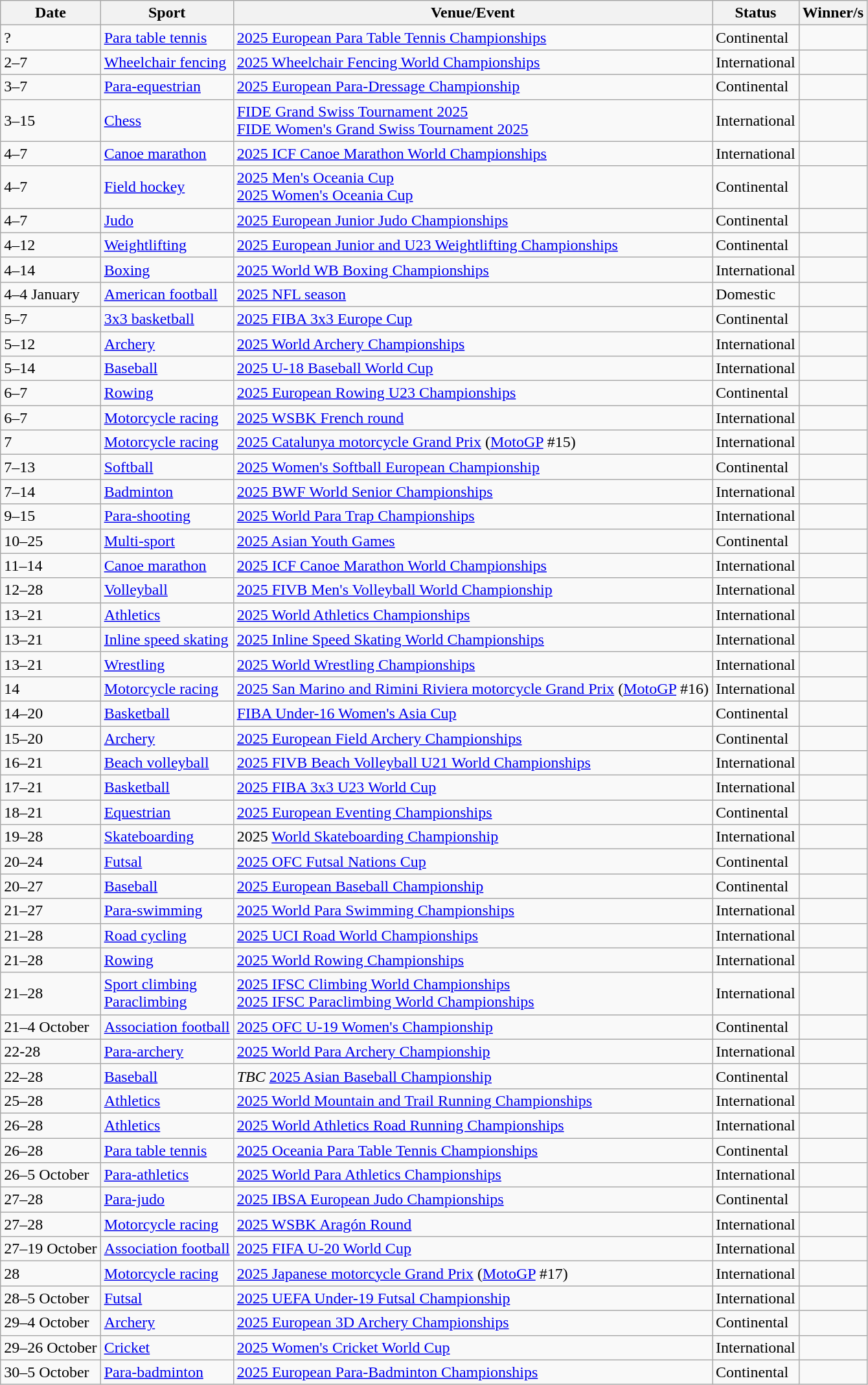<table class="wikitable source">
<tr>
<th>Date</th>
<th>Sport</th>
<th>Venue/Event</th>
<th>Status</th>
<th>Winner/s</th>
</tr>
<tr>
<td>?</td>
<td><a href='#'>Para table tennis</a></td>
<td> <a href='#'>2025 European Para Table Tennis Championships</a></td>
<td>Continental</td>
<td></td>
</tr>
<tr>
<td>2–7</td>
<td><a href='#'>Wheelchair fencing</a></td>
<td> <a href='#'>2025 Wheelchair Fencing World Championships</a></td>
<td>International</td>
<td></td>
</tr>
<tr>
<td>3–7</td>
<td><a href='#'>Para-equestrian</a></td>
<td> <a href='#'>2025 European Para-Dressage Championship</a></td>
<td>Continental</td>
<td></td>
</tr>
<tr>
<td>3–15</td>
<td><a href='#'>Chess</a></td>
<td> <a href='#'>FIDE Grand Swiss Tournament 2025</a><br> <a href='#'>FIDE Women's Grand Swiss Tournament 2025</a></td>
<td>International</td>
<td></td>
</tr>
<tr>
<td>4–7</td>
<td><a href='#'>Canoe marathon</a></td>
<td> <a href='#'>2025 ICF Canoe Marathon World Championships</a></td>
<td>International</td>
<td></td>
</tr>
<tr>
<td>4–7</td>
<td><a href='#'>Field hockey</a></td>
<td> <a href='#'>2025 Men's Oceania Cup</a><br> <a href='#'>2025 Women's Oceania Cup</a></td>
<td>Continental</td>
<td></td>
</tr>
<tr>
<td>4–7</td>
<td><a href='#'>Judo</a></td>
<td> <a href='#'>2025 European Junior Judo Championships</a></td>
<td>Continental</td>
<td></td>
</tr>
<tr>
<td>4–12</td>
<td><a href='#'>Weightlifting</a></td>
<td> <a href='#'>2025 European Junior and U23 Weightlifting Championships</a></td>
<td>Continental</td>
<td></td>
</tr>
<tr>
<td>4–14</td>
<td><a href='#'>Boxing</a></td>
<td> <a href='#'>2025 World WB Boxing Championships</a></td>
<td>International</td>
<td></td>
</tr>
<tr>
<td>4–4 January</td>
<td><a href='#'>American football</a></td>
<td> <a href='#'>2025 NFL season</a></td>
<td>Domestic</td>
<td></td>
</tr>
<tr>
<td>5–7</td>
<td><a href='#'>3x3 basketball</a></td>
<td> <a href='#'>2025 FIBA 3x3 Europe Cup</a></td>
<td>Continental</td>
<td></td>
</tr>
<tr>
<td>5–12</td>
<td><a href='#'>Archery</a></td>
<td> <a href='#'>2025 World Archery Championships</a></td>
<td>International</td>
<td></td>
</tr>
<tr>
<td>5–14</td>
<td><a href='#'>Baseball</a></td>
<td> <a href='#'>2025 U-18 Baseball World Cup</a></td>
<td>International</td>
<td></td>
</tr>
<tr>
<td>6–7</td>
<td><a href='#'>Rowing</a></td>
<td> <a href='#'>2025 European Rowing U23 Championships</a></td>
<td>Continental</td>
<td></td>
</tr>
<tr>
<td>6–7</td>
<td><a href='#'>Motorcycle racing</a></td>
<td> <a href='#'>2025 WSBK French round</a></td>
<td>International</td>
<td></td>
</tr>
<tr>
<td>7</td>
<td><a href='#'>Motorcycle racing</a></td>
<td> <a href='#'>2025 Catalunya motorcycle Grand Prix</a> (<a href='#'>MotoGP</a> #15)</td>
<td>International</td>
<td></td>
</tr>
<tr>
<td>7–13</td>
<td><a href='#'>Softball</a></td>
<td> <a href='#'>2025 Women's Softball European Championship</a></td>
<td>Continental</td>
<td></td>
</tr>
<tr>
<td>7–14</td>
<td><a href='#'>Badminton</a></td>
<td> <a href='#'>2025 BWF World Senior Championships</a></td>
<td>International</td>
<td></td>
</tr>
<tr>
<td>9–15</td>
<td><a href='#'>Para-shooting</a></td>
<td> <a href='#'>2025 World Para Trap Championships</a></td>
<td>International</td>
<td></td>
</tr>
<tr>
<td>10–25</td>
<td><a href='#'>Multi-sport</a></td>
<td> <a href='#'>2025 Asian Youth Games</a></td>
<td>Continental</td>
<td></td>
</tr>
<tr>
<td>11–14</td>
<td><a href='#'>Canoe marathon</a></td>
<td> <a href='#'>2025 ICF Canoe Marathon World Championships</a></td>
<td>International</td>
<td></td>
</tr>
<tr>
<td>12–28</td>
<td><a href='#'>Volleyball</a></td>
<td> <a href='#'>2025 FIVB Men's Volleyball World Championship</a></td>
<td>International</td>
<td></td>
</tr>
<tr>
<td>13–21</td>
<td><a href='#'>Athletics</a></td>
<td> <a href='#'>2025 World Athletics Championships</a></td>
<td>International</td>
<td></td>
</tr>
<tr>
<td>13–21</td>
<td><a href='#'>Inline speed skating</a></td>
<td> <a href='#'>2025 Inline Speed Skating World Championships</a></td>
<td>International</td>
<td></td>
</tr>
<tr>
<td>13–21</td>
<td><a href='#'>Wrestling</a></td>
<td> <a href='#'>2025 World Wrestling Championships</a></td>
<td>International</td>
<td></td>
</tr>
<tr>
<td>14</td>
<td><a href='#'>Motorcycle racing</a></td>
<td> <a href='#'>2025 San Marino and Rimini Riviera motorcycle Grand Prix</a> (<a href='#'>MotoGP</a> #16)</td>
<td>International</td>
<td></td>
</tr>
<tr>
<td>14–20</td>
<td><a href='#'>Basketball</a></td>
<td> <a href='#'>FIBA Under-16 Women's Asia Cup</a></td>
<td>Continental</td>
<td></td>
</tr>
<tr>
<td>15–20</td>
<td><a href='#'>Archery</a></td>
<td> <a href='#'>2025 European Field Archery Championships</a></td>
<td>Continental</td>
<td></td>
</tr>
<tr>
<td>16–21</td>
<td><a href='#'>Beach volleyball</a></td>
<td> <a href='#'>2025 FIVB Beach Volleyball U21 World Championships</a></td>
<td>International</td>
<td></td>
</tr>
<tr>
<td>17–21</td>
<td><a href='#'>Basketball</a></td>
<td> <a href='#'>2025 FIBA 3x3 U23 World Cup</a></td>
<td>International</td>
<td></td>
</tr>
<tr>
<td>18–21</td>
<td><a href='#'>Equestrian</a></td>
<td> <a href='#'>2025 European Eventing Championships</a></td>
<td>Continental</td>
<td></td>
</tr>
<tr>
<td>19–28</td>
<td><a href='#'>Skateboarding</a></td>
<td> 2025 <a href='#'>World Skateboarding Championship</a></td>
<td>International</td>
<td></td>
</tr>
<tr>
<td>20–24</td>
<td><a href='#'>Futsal</a></td>
<td> <a href='#'>2025 OFC Futsal Nations Cup</a></td>
<td>Continental</td>
<td></td>
</tr>
<tr>
<td>20–27</td>
<td><a href='#'>Baseball</a></td>
<td> <a href='#'>2025 European Baseball Championship</a></td>
<td>Continental</td>
<td></td>
</tr>
<tr>
<td>21–27</td>
<td><a href='#'>Para-swimming</a></td>
<td> <a href='#'>2025 World Para Swimming Championships</a></td>
<td>International</td>
<td></td>
</tr>
<tr>
<td>21–28</td>
<td><a href='#'>Road cycling</a></td>
<td> <a href='#'>2025 UCI Road World Championships</a></td>
<td>International</td>
<td></td>
</tr>
<tr>
<td>21–28</td>
<td><a href='#'>Rowing</a></td>
<td> <a href='#'>2025 World Rowing Championships</a></td>
<td>International</td>
<td></td>
</tr>
<tr>
<td>21–28</td>
<td><a href='#'>Sport climbing</a><br><a href='#'>Paraclimbing</a></td>
<td> <a href='#'>2025 IFSC Climbing World Championships</a><br> <a href='#'>2025 IFSC Paraclimbing World Championships</a></td>
<td>International</td>
<td></td>
</tr>
<tr>
<td>21–4 October</td>
<td><a href='#'>Association football</a></td>
<td> <a href='#'>2025 OFC U-19 Women's Championship</a></td>
<td>Continental</td>
<td></td>
</tr>
<tr>
<td>22-28</td>
<td><a href='#'>Para-archery</a></td>
<td> <a href='#'>2025 World Para Archery Championship</a></td>
<td>International</td>
<td></td>
</tr>
<tr>
<td>22–28</td>
<td><a href='#'>Baseball</a></td>
<td><em>TBC</em> <a href='#'>2025 Asian Baseball Championship</a></td>
<td>Continental</td>
<td></td>
</tr>
<tr>
<td>25–28</td>
<td><a href='#'>Athletics</a></td>
<td> <a href='#'>2025 World Mountain and Trail Running Championships</a></td>
<td>International</td>
<td></td>
</tr>
<tr>
<td>26–28</td>
<td><a href='#'>Athletics</a></td>
<td> <a href='#'>2025 World Athletics Road Running Championships</a></td>
<td>International</td>
<td></td>
</tr>
<tr>
<td>26–28</td>
<td><a href='#'>Para table tennis</a></td>
<td> <a href='#'>2025 Oceania Para Table Tennis Championships</a></td>
<td>Continental</td>
<td></td>
</tr>
<tr>
<td>26–5 October</td>
<td><a href='#'>Para-athletics</a></td>
<td> <a href='#'>2025 World Para Athletics Championships</a></td>
<td>International</td>
<td></td>
</tr>
<tr>
<td>27–28</td>
<td><a href='#'>Para-judo</a></td>
<td> <a href='#'>2025 IBSA European Judo Championships</a></td>
<td>Continental</td>
<td></td>
</tr>
<tr>
<td>27–28</td>
<td><a href='#'>Motorcycle racing</a></td>
<td> <a href='#'>2025 WSBK  Aragón Round</a></td>
<td>International</td>
<td></td>
</tr>
<tr>
<td>27–19 October</td>
<td><a href='#'>Association football</a></td>
<td> <a href='#'>2025 FIFA U-20 World Cup</a></td>
<td>International</td>
<td></td>
</tr>
<tr>
<td>28</td>
<td><a href='#'>Motorcycle racing</a></td>
<td> <a href='#'>2025 Japanese motorcycle Grand Prix</a> (<a href='#'>MotoGP</a> #17)</td>
<td>International</td>
<td></td>
</tr>
<tr>
<td>28–5 October</td>
<td><a href='#'>Futsal</a></td>
<td> <a href='#'>2025 UEFA Under-19 Futsal Championship</a></td>
<td>International</td>
<td></td>
</tr>
<tr>
<td>29–4 October</td>
<td><a href='#'>Archery</a></td>
<td> <a href='#'>2025 European 3D Archery Championships</a></td>
<td>Continental</td>
<td></td>
</tr>
<tr>
<td>29–26 October</td>
<td><a href='#'>Cricket</a></td>
<td> <a href='#'>2025 Women's Cricket World Cup</a></td>
<td>International</td>
<td></td>
</tr>
<tr>
<td>30–5 October</td>
<td><a href='#'>Para-badminton</a></td>
<td> <a href='#'>2025 European Para-Badminton Championships</a></td>
<td>Continental</td>
<td></td>
</tr>
</table>
